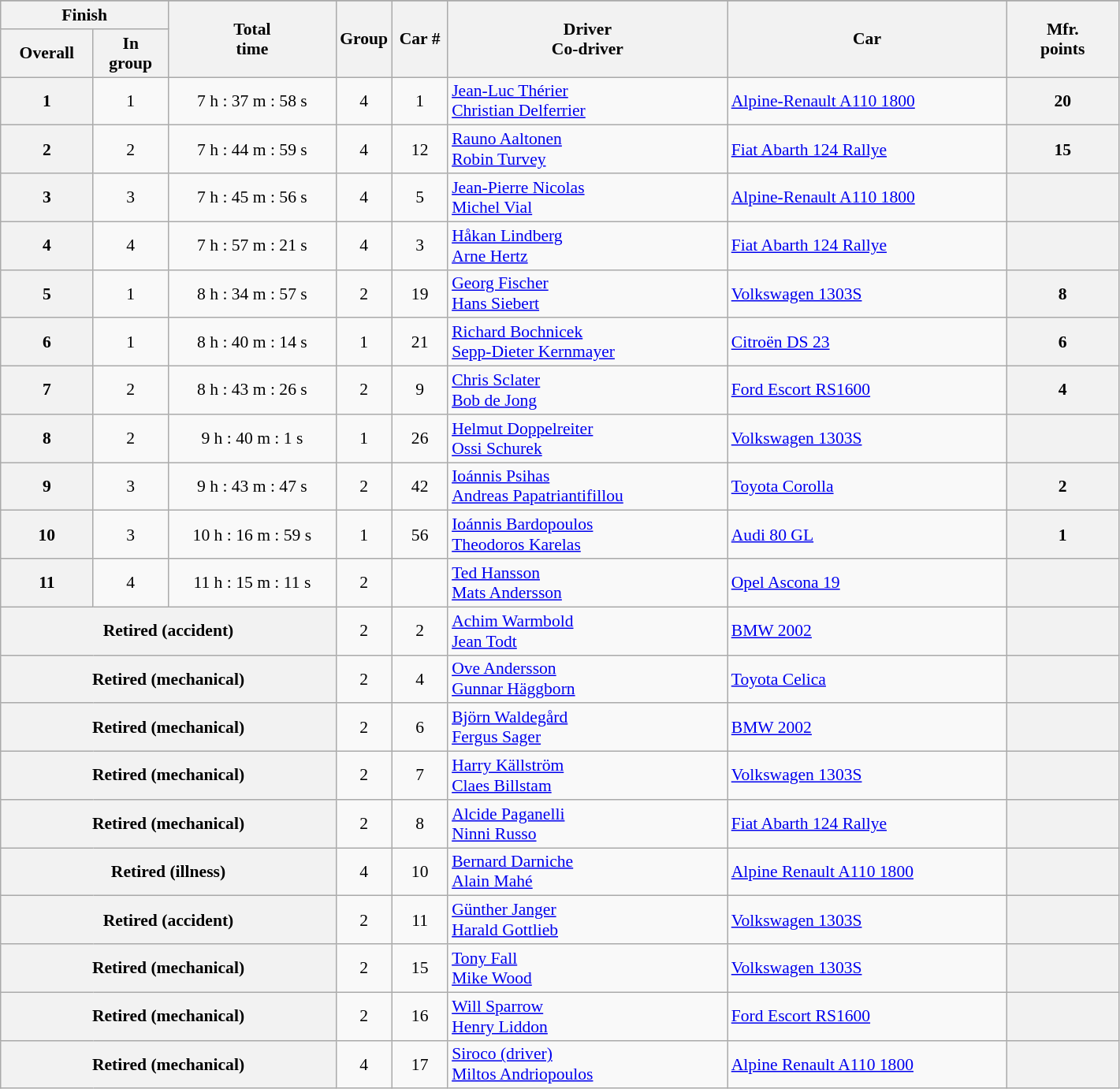<table class="wikitable" style="font-size:90%;">
<tr>
</tr>
<tr style="background:#efefef;">
<th width=15% colspan=2>Finish</th>
<th width=15% rowspan=2>Total<br>time</th>
<th width=5% rowspan=2>Group</th>
<th width=5% rowspan=2>Car #</th>
<th width=25% rowspan=2>Driver<br>Co-driver</th>
<th width=25% rowspan=2>Car</th>
<th width=10% rowspan=2>Mfr.<br>points</th>
</tr>
<tr>
<th>Overall</th>
<th>In<br>group</th>
</tr>
<tr align=center>
<th>1</th>
<td>1</td>
<td>7 h : 37 m : 58 s</td>
<td>4</td>
<td>1</td>
<td align=left> <a href='#'>Jean-Luc Thérier</a><br> <a href='#'>Christian Delferrier</a></td>
<td align=left> <a href='#'>Alpine-Renault A110 1800</a></td>
<th>20</th>
</tr>
<tr align=center>
<th>2</th>
<td>2</td>
<td>7 h : 44 m : 59 s</td>
<td>4</td>
<td>12</td>
<td align=left> <a href='#'>Rauno Aaltonen</a><br> <a href='#'>Robin Turvey</a></td>
<td align=left> <a href='#'>Fiat Abarth 124 Rallye</a></td>
<th>15</th>
</tr>
<tr align=center>
<th>3</th>
<td>3</td>
<td>7 h : 45 m : 56 s</td>
<td>4</td>
<td>5</td>
<td align=left> <a href='#'>Jean-Pierre Nicolas</a><br> <a href='#'>Michel Vial</a></td>
<td align=left> <a href='#'>Alpine-Renault A110 1800</a></td>
<th></th>
</tr>
<tr align=center>
<th>4</th>
<td>4</td>
<td>7 h : 57 m : 21 s</td>
<td>4</td>
<td>3</td>
<td align=left> <a href='#'>Håkan Lindberg</a><br> <a href='#'>Arne Hertz</a></td>
<td align=left> <a href='#'>Fiat Abarth 124 Rallye</a></td>
<th></th>
</tr>
<tr align=center>
<th>5</th>
<td>1</td>
<td>8 h : 34 m : 57 s</td>
<td>2</td>
<td>19</td>
<td align=left> <a href='#'>Georg Fischer</a><br> <a href='#'>Hans Siebert</a></td>
<td align=left> <a href='#'>Volkswagen 1303S</a></td>
<th>8</th>
</tr>
<tr align=center>
<th>6</th>
<td>1</td>
<td>8 h : 40 m : 14 s</td>
<td>1</td>
<td>21</td>
<td align=left> <a href='#'>Richard Bochnicek</a><br> <a href='#'>Sepp-Dieter Kernmayer</a></td>
<td align=left> <a href='#'>Citroën DS 23</a></td>
<th>6</th>
</tr>
<tr align=center>
<th>7</th>
<td>2</td>
<td>8 h : 43 m : 26 s</td>
<td>2</td>
<td>9</td>
<td align=left> <a href='#'>Chris Sclater</a><br> <a href='#'>Bob de Jong</a></td>
<td align=left> <a href='#'>Ford Escort RS1600</a></td>
<th>4</th>
</tr>
<tr align=center>
<th>8</th>
<td>2</td>
<td>9 h : 40 m : 1 s</td>
<td>1</td>
<td>26</td>
<td align=left> <a href='#'>Helmut Doppelreiter</a><br> <a href='#'>Ossi Schurek</a></td>
<td align=left> <a href='#'>Volkswagen 1303S</a></td>
<th></th>
</tr>
<tr align=center>
<th>9</th>
<td>3</td>
<td>9 h : 43 m : 47 s</td>
<td>2</td>
<td>42</td>
<td align=left> <a href='#'>Ioánnis Psihas</a><br> <a href='#'>Andreas Papatriantifillou</a></td>
<td align=left> <a href='#'>Toyota Corolla</a></td>
<th>2</th>
</tr>
<tr align=center>
<th>10</th>
<td>3</td>
<td>10 h : 16 m : 59 s</td>
<td>1</td>
<td>56</td>
<td align=left> <a href='#'>Ioánnis Bardopoulos</a><br> <a href='#'>Theodoros Karelas</a></td>
<td align=left> <a href='#'>Audi 80 GL</a></td>
<th>1</th>
</tr>
<tr align=center>
<th>11</th>
<td>4</td>
<td>11 h : 15 m : 11 s</td>
<td>2</td>
<td></td>
<td align=left> <a href='#'>Ted Hansson</a><br> <a href='#'>Mats Andersson</a></td>
<td align=left> <a href='#'>Opel Ascona 19</a></td>
<th></th>
</tr>
<tr align=center>
<th colspan=3>Retired (accident)</th>
<td>2</td>
<td>2</td>
<td align=left> <a href='#'>Achim Warmbold</a><br> <a href='#'>Jean Todt</a></td>
<td align=left> <a href='#'>BMW 2002</a></td>
<th></th>
</tr>
<tr align=center>
<th colspan=3>Retired (mechanical)</th>
<td>2</td>
<td>4</td>
<td align=left> <a href='#'>Ove Andersson</a><br> <a href='#'>Gunnar Häggborn</a></td>
<td align=left> <a href='#'>Toyota Celica</a></td>
<th></th>
</tr>
<tr align=center>
<th colspan=3>Retired (mechanical)</th>
<td>2</td>
<td>6</td>
<td align=left> <a href='#'>Björn Waldegård</a><br> <a href='#'>Fergus Sager</a></td>
<td align=left> <a href='#'>BMW 2002</a></td>
<th></th>
</tr>
<tr align=center>
<th colspan=3>Retired (mechanical)</th>
<td>2</td>
<td>7</td>
<td align=left> <a href='#'>Harry Källström</a><br> <a href='#'>Claes Billstam</a></td>
<td align=left> <a href='#'>Volkswagen 1303S</a></td>
<th></th>
</tr>
<tr align=center>
<th colspan=3>Retired (mechanical)</th>
<td>2</td>
<td>8</td>
<td align=left> <a href='#'>Alcide Paganelli</a><br> <a href='#'>Ninni Russo</a></td>
<td align=left> <a href='#'>Fiat Abarth 124 Rallye</a></td>
<th></th>
</tr>
<tr align=center>
<th colspan=3>Retired (illness)</th>
<td>4</td>
<td>10</td>
<td align=left> <a href='#'>Bernard Darniche</a><br> <a href='#'>Alain Mahé</a></td>
<td align=left> <a href='#'>Alpine Renault A110 1800</a></td>
<th></th>
</tr>
<tr align=center>
<th colspan=3>Retired (accident)</th>
<td>2</td>
<td>11</td>
<td align=left> <a href='#'>Günther Janger</a><br> <a href='#'>Harald Gottlieb</a></td>
<td align=left> <a href='#'>Volkswagen 1303S</a></td>
<th></th>
</tr>
<tr align=center>
<th colspan=3>Retired (mechanical)</th>
<td>2</td>
<td>15</td>
<td align=left> <a href='#'>Tony Fall</a><br> <a href='#'>Mike Wood</a></td>
<td align=left> <a href='#'>Volkswagen 1303S</a></td>
<th></th>
</tr>
<tr align=center>
<th colspan=3>Retired (mechanical)</th>
<td>2</td>
<td>16</td>
<td align=left> <a href='#'>Will Sparrow</a><br> <a href='#'>Henry Liddon</a></td>
<td align=left> <a href='#'>Ford Escort RS1600</a></td>
<th></th>
</tr>
<tr align=center>
<th colspan=3>Retired (mechanical)</th>
<td>4</td>
<td>17</td>
<td align=left> <a href='#'>Siroco (driver)</a><br> <a href='#'>Miltos Andriopoulos</a></td>
<td align=left> <a href='#'>Alpine Renault A110 1800</a></td>
<th></th>
</tr>
</table>
